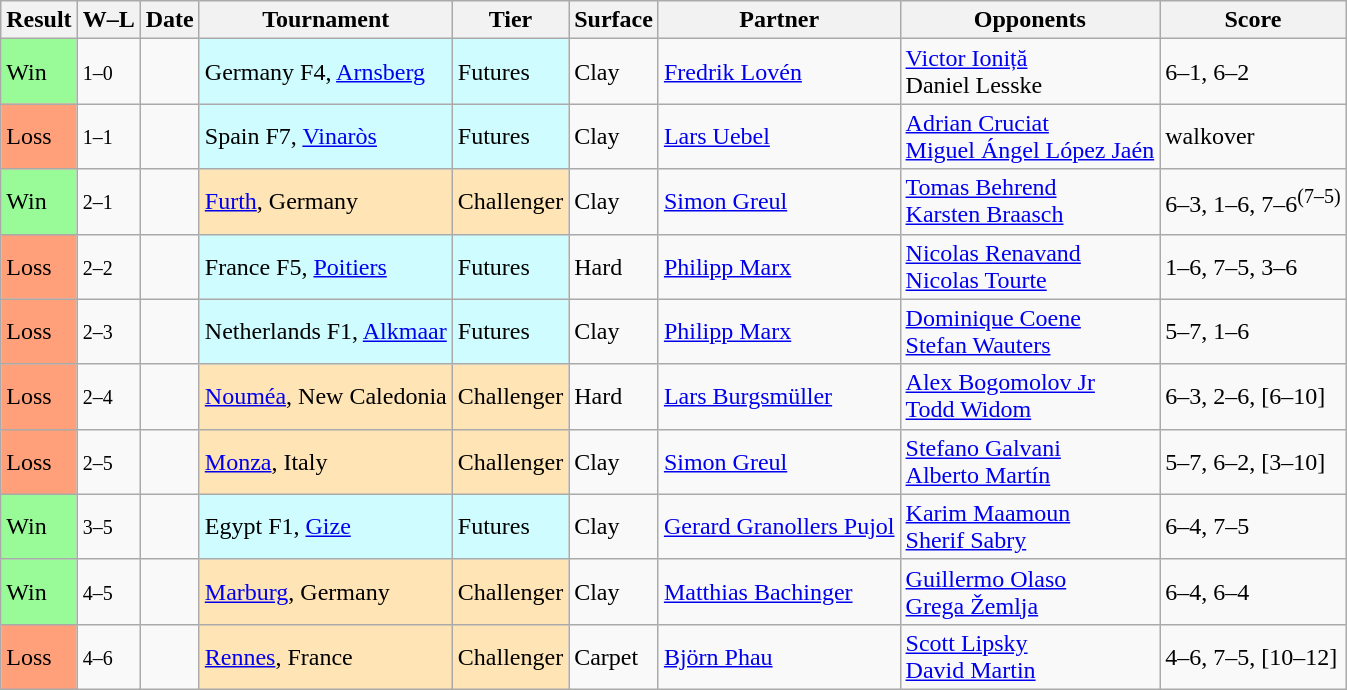<table class="sortable wikitable">
<tr>
<th>Result</th>
<th class="unsortable">W–L</th>
<th>Date</th>
<th>Tournament</th>
<th>Tier</th>
<th>Surface</th>
<th>Partner</th>
<th>Opponents</th>
<th class="unsortable">Score</th>
</tr>
<tr>
<td style="background:#98fb98;">Win</td>
<td><small>1–0</small></td>
<td></td>
<td style="background:#cffcff;">Germany F4, <a href='#'>Arnsberg</a></td>
<td style="background:#cffcff;">Futures</td>
<td>Clay</td>
<td> <a href='#'>Fredrik Lovén</a></td>
<td> <a href='#'>Victor Ioniță</a> <br>  Daniel Lesske</td>
<td>6–1, 6–2</td>
</tr>
<tr>
<td style="background:#ffa07a;">Loss</td>
<td><small>1–1</small></td>
<td></td>
<td style="background:#cffcff;">Spain F7, <a href='#'>Vinaròs</a></td>
<td style="background:#cffcff;">Futures</td>
<td>Clay</td>
<td> <a href='#'>Lars Uebel</a></td>
<td> <a href='#'>Adrian Cruciat</a> <br>  <a href='#'>Miguel Ángel López Jaén</a></td>
<td>walkover</td>
</tr>
<tr>
<td style="background:#98fb98;">Win</td>
<td><small>2–1</small></td>
<td></td>
<td style="background:moccasin;"><a href='#'>Furth</a>, Germany</td>
<td style="background:moccasin;">Challenger</td>
<td>Clay</td>
<td> <a href='#'>Simon Greul</a></td>
<td> <a href='#'>Tomas Behrend</a> <br>  <a href='#'>Karsten Braasch</a></td>
<td>6–3, 1–6, 7–6<sup>(7–5)</sup></td>
</tr>
<tr>
<td style="background:#ffa07a;">Loss</td>
<td><small>2–2</small></td>
<td></td>
<td style="background:#cffcff;">France F5, <a href='#'>Poitiers</a></td>
<td style="background:#cffcff;">Futures</td>
<td>Hard</td>
<td> <a href='#'>Philipp Marx</a></td>
<td> <a href='#'>Nicolas Renavand</a> <br>  <a href='#'>Nicolas Tourte</a></td>
<td>1–6, 7–5, 3–6</td>
</tr>
<tr>
<td style="background:#ffa07a;">Loss</td>
<td><small>2–3</small></td>
<td></td>
<td style="background:#cffcff;">Netherlands F1, <a href='#'>Alkmaar</a></td>
<td style="background:#cffcff;">Futures</td>
<td>Clay</td>
<td> <a href='#'>Philipp Marx</a></td>
<td> <a href='#'>Dominique Coene</a> <br>  <a href='#'>Stefan Wauters</a></td>
<td>5–7, 1–6</td>
</tr>
<tr>
<td style="background:#ffa07a;">Loss</td>
<td><small>2–4</small></td>
<td></td>
<td style="background:moccasin;"><a href='#'>Nouméa</a>, New Caledonia</td>
<td style="background:moccasin;">Challenger</td>
<td>Hard</td>
<td> <a href='#'>Lars Burgsmüller</a></td>
<td> <a href='#'>Alex Bogomolov Jr</a> <br>  <a href='#'>Todd Widom</a></td>
<td>6–3, 2–6, [6–10]</td>
</tr>
<tr>
<td style="background:#ffa07a;">Loss</td>
<td><small>2–5</small></td>
<td></td>
<td style="background:moccasin;"><a href='#'>Monza</a>, Italy</td>
<td style="background:moccasin;">Challenger</td>
<td>Clay</td>
<td> <a href='#'>Simon Greul</a></td>
<td> <a href='#'>Stefano Galvani</a> <br>  <a href='#'>Alberto Martín</a></td>
<td>5–7, 6–2, [3–10]</td>
</tr>
<tr>
<td style="background:#98fb98;">Win</td>
<td><small>3–5</small></td>
<td></td>
<td style="background:#cffcff;">Egypt F1, <a href='#'>Gize</a></td>
<td style="background:#cffcff;">Futures</td>
<td>Clay</td>
<td> <a href='#'>Gerard Granollers Pujol</a></td>
<td> <a href='#'>Karim Maamoun</a> <br>  <a href='#'>Sherif Sabry</a></td>
<td>6–4, 7–5</td>
</tr>
<tr>
<td style="background:#98fb98;">Win</td>
<td><small>4–5</small></td>
<td></td>
<td style="background:moccasin;"><a href='#'>Marburg</a>, Germany</td>
<td style="background:moccasin;">Challenger</td>
<td>Clay</td>
<td> <a href='#'>Matthias Bachinger</a></td>
<td> <a href='#'>Guillermo Olaso</a> <br>  <a href='#'>Grega Žemlja</a></td>
<td>6–4, 6–4</td>
</tr>
<tr>
<td style="background:#ffa07a;">Loss</td>
<td><small>4–6</small></td>
<td></td>
<td style="background:moccasin;"><a href='#'>Rennes</a>, France</td>
<td style="background:moccasin;">Challenger</td>
<td>Carpet</td>
<td> <a href='#'>Björn Phau</a></td>
<td> <a href='#'>Scott Lipsky</a> <br>  <a href='#'>David Martin</a></td>
<td>4–6, 7–5, [10–12]</td>
</tr>
</table>
